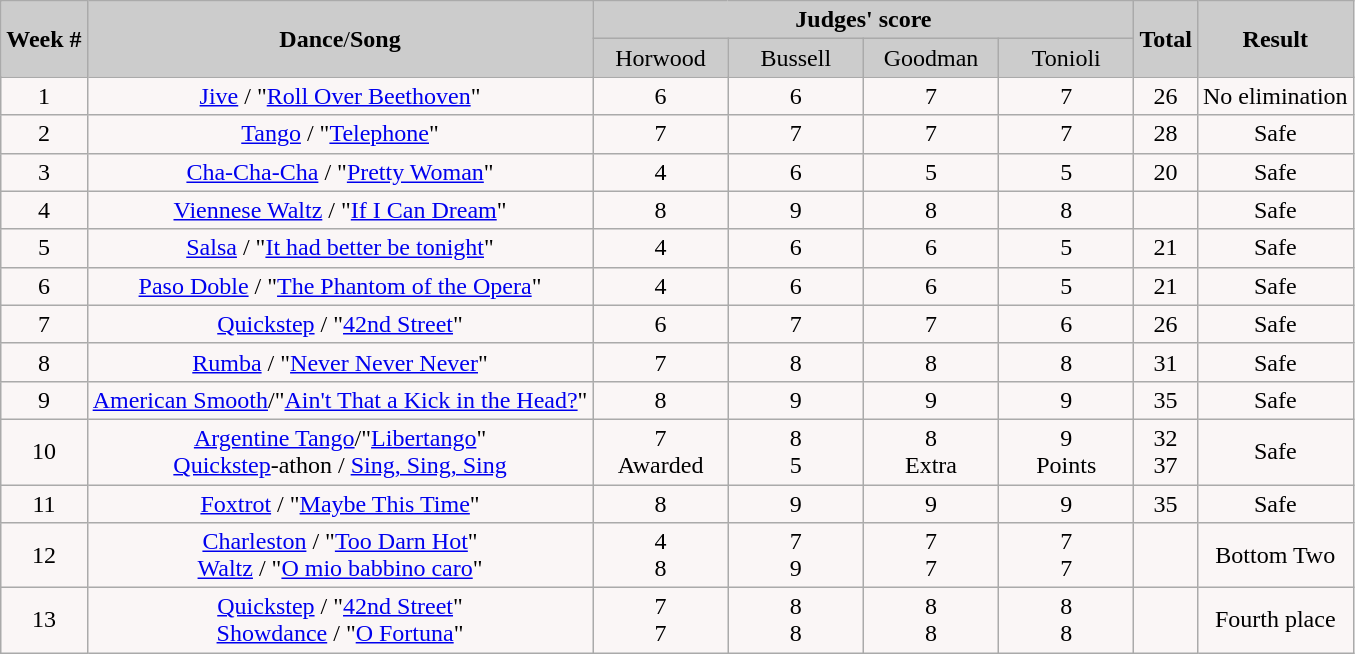<table class="wikitable" style="margin:left;">
<tr style="text-align:Center; background:#ccc;">
<td rowspan="2"><strong>Week #</strong></td>
<td rowspan="2"><strong>Dance</strong>/<strong>Song</strong></td>
<td colspan="4"><strong>Judges' score</strong></td>
<td rowspan="2"><strong>Total</strong></td>
<td rowspan="2"><strong>Result</strong></td>
</tr>
<tr style="text-align:center; background:#ccc;">
<td style="width:10%; ">Horwood</td>
<td style="width:10%; ">Bussell</td>
<td style="width:10%; ">Goodman</td>
<td style="width:10%; ">Tonioli</td>
</tr>
<tr style="text-align:center; background:#faf6f6;">
<td>1</td>
<td><a href='#'>Jive</a> / "<a href='#'>Roll Over Beethoven</a>"</td>
<td>6</td>
<td>6</td>
<td>7</td>
<td>7</td>
<td>26</td>
<td>No elimination</td>
</tr>
<tr style="text-align:center; background:#faf6f6;">
<td>2</td>
<td><a href='#'>Tango</a> / "<a href='#'>Telephone</a>"</td>
<td>7</td>
<td>7</td>
<td>7</td>
<td>7</td>
<td>28</td>
<td>Safe</td>
</tr>
<tr style="text-align:center; background:#faf6f6;">
<td>3</td>
<td><a href='#'>Cha-Cha-Cha</a> / "<a href='#'>Pretty Woman</a>"</td>
<td>4</td>
<td>6</td>
<td>5</td>
<td>5</td>
<td>20</td>
<td>Safe</td>
</tr>
<tr style="text-align:center; background:#faf6f6;">
<td>4</td>
<td><a href='#'>Viennese Waltz</a> / "<a href='#'>If I Can Dream</a>"</td>
<td>8</td>
<td>9</td>
<td>8</td>
<td>8</td>
<td></td>
<td>Safe</td>
</tr>
<tr style="text-align:center; background:#faf6f6;">
<td>5</td>
<td><a href='#'>Salsa</a> / "<a href='#'>It had better be tonight</a>"</td>
<td>4</td>
<td>6</td>
<td>6</td>
<td>5</td>
<td>21</td>
<td>Safe</td>
</tr>
<tr style="text-align:center; background:#faf6f6;">
<td>6</td>
<td><a href='#'>Paso Doble</a> / "<a href='#'>The Phantom of the Opera</a>"</td>
<td>4</td>
<td>6</td>
<td>6</td>
<td>5</td>
<td>21</td>
<td>Safe</td>
</tr>
<tr style="text-align:center; background:#faf6f6;">
<td>7</td>
<td><a href='#'>Quickstep</a> / "<a href='#'>42nd Street</a>"</td>
<td>6</td>
<td>7</td>
<td>7</td>
<td>6</td>
<td>26</td>
<td>Safe</td>
</tr>
<tr style="text-align:center; background:#faf6f6;">
<td>8</td>
<td><a href='#'>Rumba</a> / "<a href='#'>Never Never Never</a>"</td>
<td>7</td>
<td>8</td>
<td>8</td>
<td>8</td>
<td>31</td>
<td>Safe</td>
</tr>
<tr style="text-align:center; background:#faf6f6;">
<td>9</td>
<td><a href='#'>American Smooth</a>/"<a href='#'>Ain't That a Kick in the Head?</a>"</td>
<td>8</td>
<td>9</td>
<td>9</td>
<td>9</td>
<td>35</td>
<td>Safe</td>
</tr>
<tr style="text-align:center; background:#faf6f6;">
<td>10</td>
<td><a href='#'>Argentine Tango</a>/"<a href='#'>Libertango</a>"<br><a href='#'>Quickstep</a>-athon / <a href='#'>Sing, Sing, Sing</a></td>
<td>7<br>Awarded</td>
<td>8<br>5</td>
<td>8<br>Extra</td>
<td>9<br>Points</td>
<td>32<br>37</td>
<td>Safe</td>
</tr>
<tr style="text-align:center; background:#faf6f6;">
<td>11</td>
<td><a href='#'>Foxtrot</a> / "<a href='#'>Maybe This Time</a>"</td>
<td>8</td>
<td>9</td>
<td>9</td>
<td>9</td>
<td>35</td>
<td>Safe</td>
</tr>
<tr style="text-align:center; background:#faf6f6;">
<td>12</td>
<td><a href='#'>Charleston</a> / "<a href='#'>Too Darn Hot</a>"<br><a href='#'>Waltz</a> / "<a href='#'>O mio babbino caro</a>"</td>
<td>4<br>8</td>
<td>7<br>9</td>
<td>7<br>7</td>
<td>7<br>7</td>
<td><br></td>
<td>Bottom Two</td>
</tr>
<tr style="text-align:center; background:#faf6f6;">
<td>13</td>
<td><a href='#'>Quickstep</a> / "<a href='#'>42nd Street</a>" <br> <a href='#'>Showdance</a> / "<a href='#'>O Fortuna</a>"</td>
<td>7<br>7</td>
<td>8<br>8</td>
<td>8<br>8</td>
<td>8<br>8</td>
<td><br></td>
<td>Fourth place</td>
</tr>
</table>
